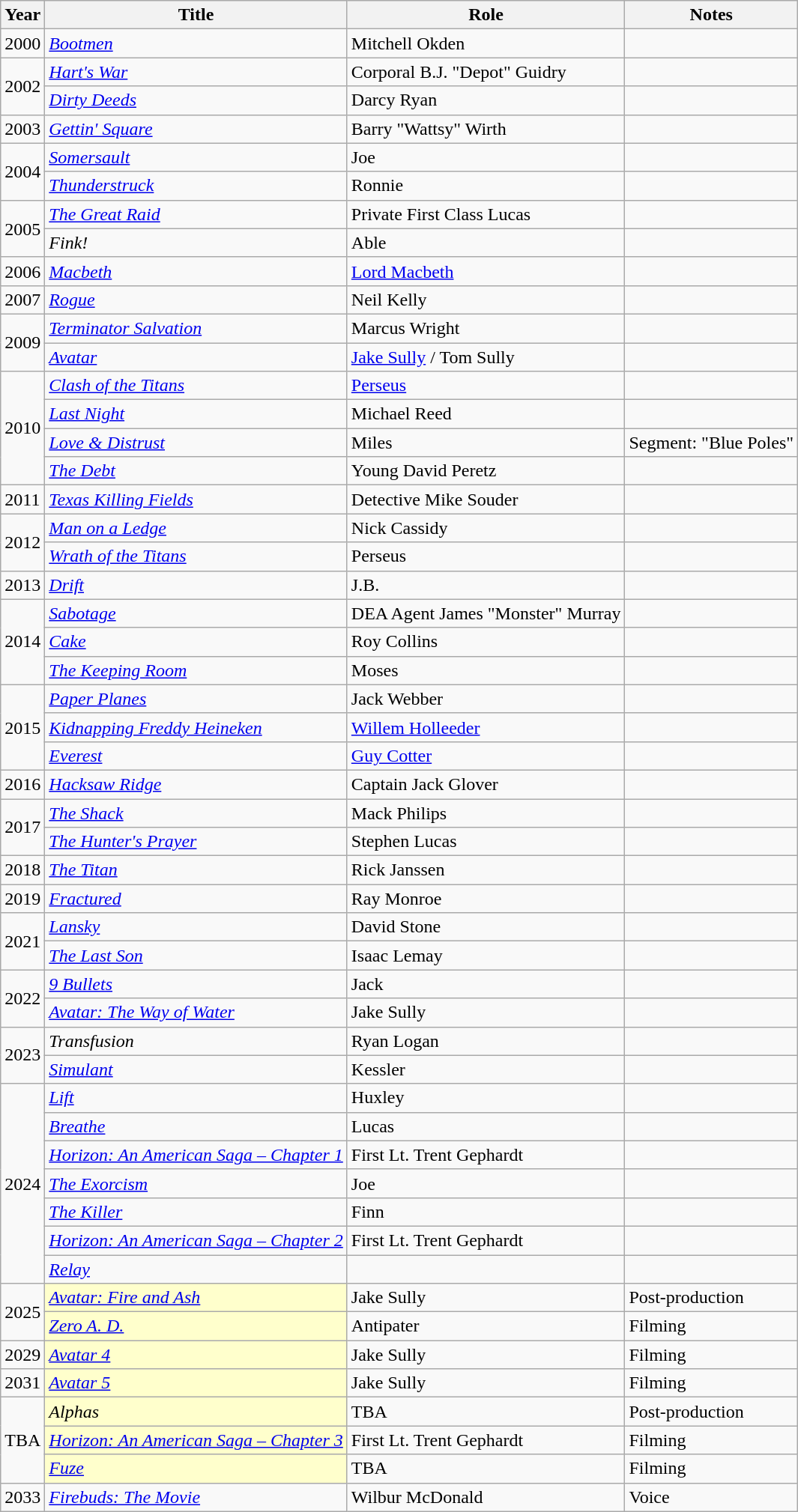<table class="wikitable sortable">
<tr>
<th>Year</th>
<th>Title</th>
<th>Role</th>
<th class="unsortable">Notes</th>
</tr>
<tr>
<td>2000</td>
<td><em><a href='#'>Bootmen</a></em></td>
<td>Mitchell Okden</td>
<td></td>
</tr>
<tr>
<td rowspan=2>2002</td>
<td><em><a href='#'>Hart's War</a></em></td>
<td>Corporal B.J. "Depot" Guidry</td>
<td></td>
</tr>
<tr>
<td><em><a href='#'>Dirty Deeds</a></em></td>
<td>Darcy Ryan</td>
<td></td>
</tr>
<tr>
<td>2003</td>
<td><em><a href='#'>Gettin' Square</a></em></td>
<td>Barry "Wattsy" Wirth</td>
<td></td>
</tr>
<tr>
<td rowspan="2">2004</td>
<td><em><a href='#'>Somersault</a></em></td>
<td>Joe</td>
<td></td>
</tr>
<tr>
<td><em><a href='#'>Thunderstruck</a></em></td>
<td>Ronnie</td>
<td></td>
</tr>
<tr>
<td rowspan=2>2005</td>
<td><em><a href='#'>The Great Raid</a></em></td>
<td>Private First Class Lucas</td>
<td></td>
</tr>
<tr>
<td><em>Fink!</em></td>
<td>Able</td>
<td></td>
</tr>
<tr>
<td>2006</td>
<td><em><a href='#'>Macbeth</a></em></td>
<td><a href='#'>Lord Macbeth</a></td>
<td></td>
</tr>
<tr>
<td>2007</td>
<td><em><a href='#'>Rogue</a></em></td>
<td>Neil Kelly</td>
<td></td>
</tr>
<tr>
<td rowspan=2>2009</td>
<td><em><a href='#'>Terminator Salvation</a></em></td>
<td>Marcus Wright</td>
<td></td>
</tr>
<tr>
<td><em><a href='#'>Avatar</a></em></td>
<td><a href='#'>Jake Sully</a> / Tom Sully</td>
<td></td>
</tr>
<tr>
<td rowspan=4>2010</td>
<td><em><a href='#'>Clash of the Titans</a></em></td>
<td><a href='#'>Perseus</a></td>
<td></td>
</tr>
<tr>
<td><em><a href='#'>Last Night</a></em></td>
<td>Michael Reed</td>
<td></td>
</tr>
<tr>
<td><em><a href='#'>Love & Distrust</a></em></td>
<td>Miles</td>
<td>Segment: "Blue Poles"</td>
</tr>
<tr>
<td><em><a href='#'>The Debt</a></em></td>
<td>Young David Peretz</td>
<td></td>
</tr>
<tr>
<td>2011</td>
<td><em><a href='#'>Texas Killing Fields</a></em></td>
<td>Detective Mike Souder</td>
<td></td>
</tr>
<tr>
<td rowspan=2>2012</td>
<td><em><a href='#'>Man on a Ledge</a></em></td>
<td>Nick Cassidy</td>
<td></td>
</tr>
<tr>
<td><em><a href='#'>Wrath of the Titans</a></em></td>
<td>Perseus</td>
<td></td>
</tr>
<tr>
<td>2013</td>
<td><em><a href='#'>Drift</a></em></td>
<td>J.B.</td>
<td></td>
</tr>
<tr>
<td rowspan=3>2014</td>
<td><em><a href='#'>Sabotage</a></em></td>
<td>DEA Agent James "Monster" Murray</td>
<td></td>
</tr>
<tr>
<td><em><a href='#'>Cake</a></em></td>
<td>Roy Collins</td>
<td></td>
</tr>
<tr>
<td><em><a href='#'>The Keeping Room</a></em></td>
<td>Moses</td>
<td></td>
</tr>
<tr>
<td rowspan=3>2015</td>
<td><em><a href='#'>Paper Planes</a></em></td>
<td>Jack Webber</td>
<td></td>
</tr>
<tr>
<td><em><a href='#'>Kidnapping Freddy Heineken</a></em></td>
<td><a href='#'>Willem Holleeder</a></td>
<td></td>
</tr>
<tr>
<td><em><a href='#'>Everest</a></em></td>
<td><a href='#'>Guy Cotter</a></td>
<td></td>
</tr>
<tr>
<td>2016</td>
<td><em><a href='#'>Hacksaw Ridge</a></em></td>
<td>Captain Jack Glover</td>
<td></td>
</tr>
<tr>
<td rowspan=2>2017</td>
<td><em><a href='#'>The Shack</a></em></td>
<td>Mack Philips</td>
<td></td>
</tr>
<tr>
<td><em><a href='#'>The Hunter's Prayer</a></em></td>
<td>Stephen Lucas</td>
<td></td>
</tr>
<tr>
<td>2018</td>
<td><em><a href='#'>The Titan</a></em></td>
<td>Rick Janssen</td>
<td></td>
</tr>
<tr>
<td>2019</td>
<td><em><a href='#'>Fractured</a></em></td>
<td>Ray Monroe</td>
<td></td>
</tr>
<tr>
<td rowspan=2>2021</td>
<td><em><a href='#'>Lansky</a></em></td>
<td>David Stone</td>
<td></td>
</tr>
<tr>
<td><em><a href='#'>The Last Son</a></em></td>
<td>Isaac Lemay</td>
<td></td>
</tr>
<tr>
<td rowspan=2>2022</td>
<td><em><a href='#'>9 Bullets</a></em></td>
<td>Jack</td>
<td></td>
</tr>
<tr>
<td><em><a href='#'>Avatar: The Way of Water</a></em></td>
<td>Jake Sully</td>
<td></td>
</tr>
<tr>
<td rowspan="2">2023</td>
<td><em>Transfusion</em></td>
<td>Ryan Logan</td>
<td></td>
</tr>
<tr>
<td><em><a href='#'>Simulant</a></em></td>
<td>Kessler</td>
<td></td>
</tr>
<tr>
<td rowspan="7">2024</td>
<td><em><a href='#'>Lift</a></em></td>
<td>Huxley</td>
<td></td>
</tr>
<tr>
<td><em><a href='#'>Breathe</a></em></td>
<td>Lucas</td>
<td></td>
</tr>
<tr>
<td><em><a href='#'>Horizon: An American Saga – Chapter 1</a></em></td>
<td>First Lt. Trent Gephardt</td>
<td></td>
</tr>
<tr>
<td><em><a href='#'>The Exorcism</a></em></td>
<td>Joe</td>
<td></td>
</tr>
<tr>
<td><em><a href='#'>The Killer</a></em></td>
<td>Finn</td>
<td></td>
</tr>
<tr>
<td><em><a href='#'>Horizon: An American Saga – Chapter 2</a></em></td>
<td>First Lt. Trent Gephardt</td>
<td></td>
</tr>
<tr>
<td><em><a href='#'>Relay</a></em></td>
<td></td>
<td></td>
</tr>
<tr>
<td rowspan="2">2025</td>
<td style="background:#FFFFCC;"><em><a href='#'>Avatar: Fire and Ash</a></em> </td>
<td>Jake Sully</td>
<td>Post-production</td>
</tr>
<tr>
<td style="background:#FFFFCC;"><a href='#'><em>Zero A. D.</em></a> </td>
<td>Antipater</td>
<td>Filming</td>
</tr>
<tr>
<td>2029</td>
<td style="background:#FFFFCC;"><em><a href='#'>Avatar 4</a></em> </td>
<td>Jake Sully</td>
<td>Filming</td>
</tr>
<tr>
<td>2031</td>
<td style="background:#FFFFCC;"><em><a href='#'>Avatar 5</a></em> </td>
<td>Jake Sully</td>
<td>Filming</td>
</tr>
<tr>
<td rowspan="3">TBA</td>
<td style="background:#FFFFCC;"><em>Alphas</em> </td>
<td>TBA</td>
<td>Post-production</td>
</tr>
<tr>
<td style="background:#FFFFCC;"><em><a href='#'>Horizon: An American Saga – Chapter 3</a></em> </td>
<td>First Lt. Trent Gephardt</td>
<td>Filming</td>
</tr>
<tr>
<td style="background:#FFFFCC;"><em><a href='#'>Fuze</a></em> </td>
<td>TBA</td>
<td>Filming</td>
</tr>
<tr>
<td>2033</td>
<td><em><a href='#'>Firebuds: The Movie</a></em></td>
<td>Wilbur McDonald</td>
<td>Voice</td>
</tr>
</table>
